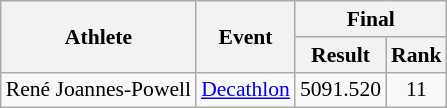<table class=wikitable style="font-size:90%">
<tr>
<th rowspan=2>Athlete</th>
<th rowspan=2>Event</th>
<th colspan=2>Final</th>
</tr>
<tr>
<th>Result</th>
<th>Rank</th>
</tr>
<tr>
<td>René Joannes-Powell</td>
<td><a href='#'>Decathlon</a></td>
<td align=center>5091.520</td>
<td align=center>11</td>
</tr>
</table>
